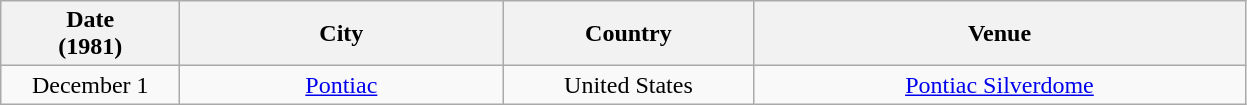<table class="wikitable sortable plainrowheaders" style="text-align:center;">
<tr>
<th scope="col" style="width:7em;">Date<br>(1981)</th>
<th scope="col" style="width:13em;">City</th>
<th scope="col" style="width:10em;">Country</th>
<th scope="col" style="width:20em;">Venue</th>
</tr>
<tr>
<td>December 1</td>
<td><a href='#'>Pontiac</a></td>
<td>United States</td>
<td><a href='#'>Pontiac Silverdome</a></td>
</tr>
</table>
